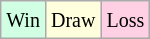<table class="wikitable">
<tr>
<td style="background:#d0ffe3;"><small>Win</small></td>
<td style="background:#ffd;"><small>Draw</small></td>
<td style="background:#ffd0e3;"><small>Loss</small></td>
</tr>
</table>
